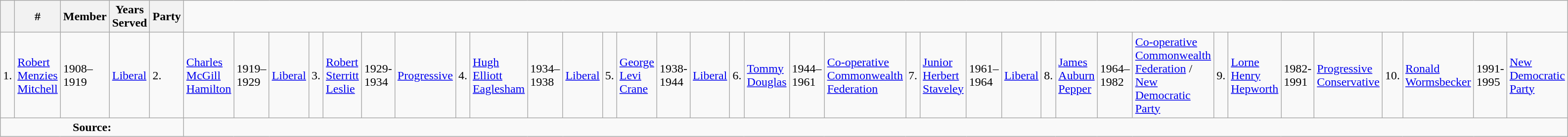<table class="wikitable">
<tr>
<th></th>
<th>#</th>
<th>Member</th>
<th>Years Served</th>
<th>Party</th>
</tr>
<tr>
<td>1.</td>
<td><a href='#'>Robert Menzies Mitchell</a></td>
<td>1908–1919</td>
<td><a href='#'>Liberal</a><br></td>
<td>2.</td>
<td><a href='#'>Charles McGill Hamilton</a></td>
<td>1919–1929</td>
<td><a href='#'>Liberal</a><br></td>
<td>3.</td>
<td><a href='#'>Robert Sterritt Leslie</a></td>
<td>1929-1934</td>
<td><a href='#'>Progressive</a><br></td>
<td>4.</td>
<td><a href='#'>Hugh Elliott Eaglesham</a></td>
<td>1934–1938</td>
<td><a href='#'>Liberal</a><br></td>
<td>5.</td>
<td><a href='#'>George Levi Crane</a></td>
<td>1938-1944</td>
<td><a href='#'>Liberal</a><br></td>
<td>6.</td>
<td><a href='#'>Tommy Douglas</a></td>
<td>1944–1961</td>
<td><a href='#'>Co-operative Commonwealth Federation</a><br></td>
<td>7.</td>
<td><a href='#'>Junior Herbert Staveley</a></td>
<td>1961–1964</td>
<td><a href='#'>Liberal</a><br></td>
<td>8.</td>
<td><a href='#'>James Auburn Pepper</a></td>
<td>1964–1982</td>
<td><a href='#'>Co-operative Commonwealth Federation</a> / <a href='#'>New Democratic Party</a><br></td>
<td>9.</td>
<td><a href='#'>Lorne Henry Hepworth</a></td>
<td>1982-1991</td>
<td><a href='#'>Progressive Conservative</a><br></td>
<td>10.</td>
<td><a href='#'>Ronald Wormsbecker</a></td>
<td>1991-1995</td>
<td><a href='#'>New Democratic Party</a></td>
</tr>
<tr>
<td align="center" colspan=5><strong>Source:</strong> </td>
</tr>
</table>
